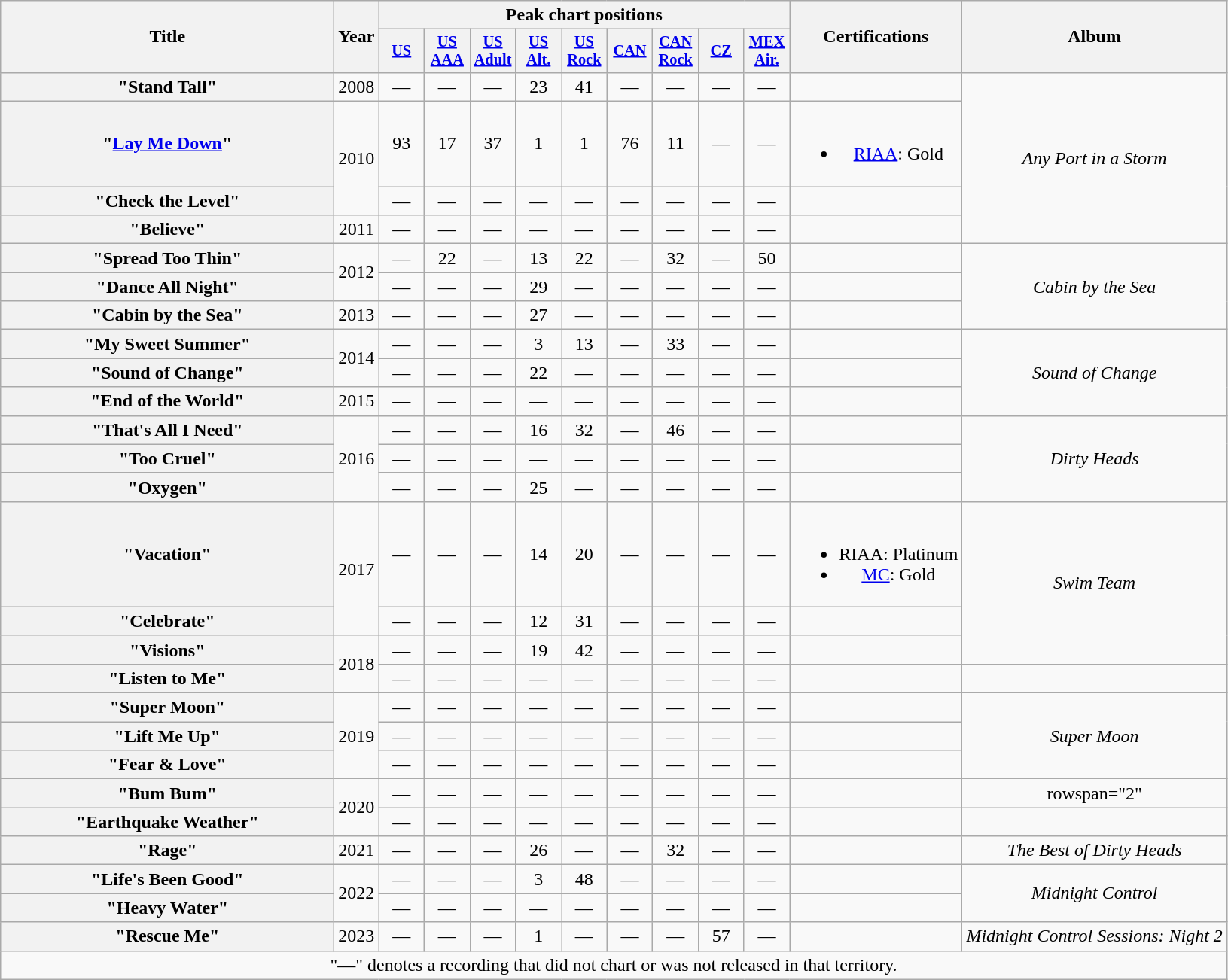<table class="wikitable plainrowheaders" style="text-align:center;">
<tr>
<th scope="col" rowspan="2" style="width:18em;">Title</th>
<th scope="col" rowspan="2">Year</th>
<th scope="col" colspan="9">Peak chart positions</th>
<th scope="col" rowspan="2">Certifications</th>
<th scope="col" rowspan="2">Album</th>
</tr>
<tr>
<th scope="col" style="width:2.5em;font-size:85%;"><a href='#'>US</a><br></th>
<th scope="col" style="width:2.5em;font-size:85%;"><a href='#'>US<br>AAA</a><br></th>
<th scope="col" style="width:2.5em;font-size:85%;"><a href='#'>US<br>Adult</a><br></th>
<th scope="col" style="width:2.5em;font-size:85%;"><a href='#'>US<br>Alt.</a><br></th>
<th scope="col" style="width:2.5em;font-size:85%;"><a href='#'>US<br>Rock</a><br></th>
<th scope="col" style="width:2.5em;font-size:85%;"><a href='#'>CAN</a><br></th>
<th scope="col" style="width:2.5em;font-size:85%;"><a href='#'>CAN<br>Rock</a><br></th>
<th scope="col" style="width:2.5em;font-size:85%;"><a href='#'>CZ</a><br></th>
<th scope="col" style="width:2.5em;font-size:85%;"><a href='#'>MEX<br> Air.</a><br></th>
</tr>
<tr>
<th scope="row">"Stand Tall"</th>
<td>2008</td>
<td>—</td>
<td>—</td>
<td>—</td>
<td>23</td>
<td>41</td>
<td>—</td>
<td>—</td>
<td>—</td>
<td>—</td>
<td></td>
<td rowspan="4"><em>Any Port in a Storm</em></td>
</tr>
<tr>
<th scope="row">"<a href='#'>Lay Me Down</a>"<br></th>
<td rowspan="2">2010</td>
<td>93</td>
<td>17</td>
<td>37</td>
<td>1</td>
<td>1</td>
<td>76</td>
<td>11</td>
<td>—</td>
<td>—</td>
<td><br><ul><li><a href='#'>RIAA</a>: Gold</li></ul></td>
</tr>
<tr>
<th scope="row">"Check the Level"<br></th>
<td>—</td>
<td>—</td>
<td>—</td>
<td>—</td>
<td>—</td>
<td>—</td>
<td>—</td>
<td>—</td>
<td>—</td>
<td></td>
</tr>
<tr>
<th scope="row">"Believe"</th>
<td>2011</td>
<td>—</td>
<td>—</td>
<td>—</td>
<td>—</td>
<td>—</td>
<td>—</td>
<td>—</td>
<td>—</td>
<td>—</td>
<td></td>
</tr>
<tr>
<th scope="row">"Spread Too Thin"</th>
<td rowspan="2">2012</td>
<td>—</td>
<td>22</td>
<td>—</td>
<td>13</td>
<td>22</td>
<td>—</td>
<td>32</td>
<td>—</td>
<td>50</td>
<td></td>
<td rowspan="3"><em>Cabin by the Sea</em></td>
</tr>
<tr>
<th scope="row">"Dance All Night"<br></th>
<td>—</td>
<td>—</td>
<td>—</td>
<td>29</td>
<td>—</td>
<td>—</td>
<td>—</td>
<td>—</td>
<td>—</td>
<td></td>
</tr>
<tr>
<th scope="row">"Cabin by the Sea"</th>
<td>2013</td>
<td>—</td>
<td>—</td>
<td>—</td>
<td>27</td>
<td>—</td>
<td>—</td>
<td>—</td>
<td>—</td>
<td>—</td>
</tr>
<tr>
<th scope="row">"My Sweet Summer"</th>
<td rowspan="2">2014</td>
<td>—</td>
<td>—</td>
<td>—</td>
<td>3</td>
<td>13</td>
<td>—</td>
<td>33</td>
<td>—</td>
<td>—</td>
<td></td>
<td rowspan="3"><em>Sound of Change</em></td>
</tr>
<tr>
<th scope="row">"Sound of Change"</th>
<td>—</td>
<td>—</td>
<td>—</td>
<td>22</td>
<td>—</td>
<td>—</td>
<td>—</td>
<td>—</td>
<td>—</td>
<td></td>
</tr>
<tr>
<th scope="row">"End of the World"</th>
<td>2015</td>
<td>—</td>
<td>—</td>
<td>—</td>
<td>—</td>
<td>—</td>
<td>—</td>
<td>—</td>
<td>—</td>
<td>—</td>
<td></td>
</tr>
<tr>
<th scope="row">"That's All I Need"</th>
<td rowspan="3">2016</td>
<td>—</td>
<td>—</td>
<td>—</td>
<td>16</td>
<td>32</td>
<td>—</td>
<td>46</td>
<td>—</td>
<td>—</td>
<td></td>
<td rowspan="3"><em>Dirty Heads</em></td>
</tr>
<tr>
<th scope="row">"Too Cruel"</th>
<td>—</td>
<td>—</td>
<td>—</td>
<td>—</td>
<td>—</td>
<td>—</td>
<td>—</td>
<td>—</td>
<td>—</td>
<td></td>
</tr>
<tr>
<th scope="row">"Oxygen"</th>
<td>—</td>
<td>—</td>
<td>—</td>
<td>25</td>
<td>—</td>
<td>—</td>
<td>—</td>
<td>—</td>
<td>—</td>
<td></td>
</tr>
<tr>
<th scope="row">"Vacation" </th>
<td rowspan="2">2017</td>
<td>—</td>
<td>—</td>
<td>—</td>
<td>14</td>
<td>20</td>
<td>—</td>
<td>—</td>
<td>—</td>
<td>—</td>
<td><br><ul><li>RIAA: Platinum</li><li><a href='#'>MC</a>: Gold</li></ul></td>
<td rowspan="3"><em>Swim Team</em></td>
</tr>
<tr>
<th scope="row">"Celebrate"<br></th>
<td>—</td>
<td>—</td>
<td>—</td>
<td>12</td>
<td>31</td>
<td>—</td>
<td>—</td>
<td>—</td>
<td>—</td>
<td></td>
</tr>
<tr>
<th scope="row">"Visions"<br></th>
<td rowspan="2">2018</td>
<td>—</td>
<td>—</td>
<td>—</td>
<td>19</td>
<td>42</td>
<td>—</td>
<td>—</td>
<td>—</td>
<td>—</td>
<td></td>
</tr>
<tr>
<th scope="row">"Listen to Me"</th>
<td>—</td>
<td>—</td>
<td>—</td>
<td>—</td>
<td>—</td>
<td>—</td>
<td>—</td>
<td>—</td>
<td>—</td>
<td></td>
<td></td>
</tr>
<tr>
<th scope="row">"Super Moon"</th>
<td rowspan="3">2019</td>
<td>—</td>
<td>—</td>
<td>—</td>
<td>—</td>
<td>—</td>
<td>—</td>
<td>—</td>
<td>—</td>
<td>—</td>
<td></td>
<td rowspan="3"><em>Super Moon</em></td>
</tr>
<tr>
<th scope="row">"Lift Me Up"</th>
<td>—</td>
<td>—</td>
<td>—</td>
<td>—</td>
<td>—</td>
<td>—</td>
<td>—</td>
<td>—</td>
<td>—</td>
<td></td>
</tr>
<tr>
<th scope="row">"Fear & Love"</th>
<td>—</td>
<td>—</td>
<td>—</td>
<td>—</td>
<td>—</td>
<td>—</td>
<td>—</td>
<td>—</td>
<td>—</td>
<td></td>
</tr>
<tr>
<th scope="row">"Bum Bum" <br></th>
<td rowspan="2">2020</td>
<td>—</td>
<td>—</td>
<td>—</td>
<td>—</td>
<td>—</td>
<td>—</td>
<td>—</td>
<td>—</td>
<td>—</td>
<td></td>
<td>rowspan="2" </td>
</tr>
<tr>
<th scope="row">"Earthquake Weather"</th>
<td>—</td>
<td>—</td>
<td>—</td>
<td>—</td>
<td>—</td>
<td>—</td>
<td>—</td>
<td>—</td>
<td>—</td>
<td></td>
</tr>
<tr>
<th scope="row">"Rage"<br></th>
<td>2021</td>
<td>—</td>
<td>—</td>
<td>—</td>
<td>26</td>
<td>—</td>
<td>—</td>
<td>32</td>
<td>—</td>
<td>—</td>
<td></td>
<td><em>The Best of Dirty Heads</em></td>
</tr>
<tr>
<th scope="row">"Life's Been Good"</th>
<td rowspan="2">2022</td>
<td>—</td>
<td>—</td>
<td>—</td>
<td>3</td>
<td>48</td>
<td>—</td>
<td>—</td>
<td>—</td>
<td>—</td>
<td></td>
<td rowspan="2"><em>Midnight Control</em></td>
</tr>
<tr>
<th scope="row">"Heavy Water"<br></th>
<td>—</td>
<td>—</td>
<td>—</td>
<td>—</td>
<td>—</td>
<td>—</td>
<td>—</td>
<td>—</td>
<td>—</td>
<td></td>
</tr>
<tr>
<th scope="row">"Rescue Me"</th>
<td>2023</td>
<td>—</td>
<td>—</td>
<td>—</td>
<td>1</td>
<td>—</td>
<td>—</td>
<td>—</td>
<td>57</td>
<td>—</td>
<td></td>
<td><em>Midnight Control Sessions: Night 2</em></td>
</tr>
<tr>
<td colspan="13">"—" denotes a recording that did not chart or was not released in that territory.</td>
</tr>
</table>
